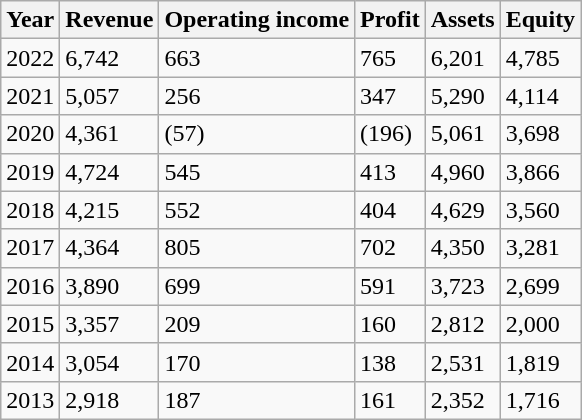<table class="wikitable">
<tr>
<th>Year</th>
<th>Revenue</th>
<th>Operating income</th>
<th>Profit</th>
<th>Assets</th>
<th>Equity</th>
</tr>
<tr>
<td>2022</td>
<td>6,742</td>
<td>663</td>
<td>765</td>
<td>6,201</td>
<td>4,785</td>
</tr>
<tr>
<td>2021</td>
<td>5,057</td>
<td>256</td>
<td>347</td>
<td>5,290</td>
<td>4,114</td>
</tr>
<tr>
<td>2020</td>
<td>4,361</td>
<td>(57)</td>
<td>(196)</td>
<td>5,061</td>
<td>3,698</td>
</tr>
<tr>
<td>2019</td>
<td>4,724</td>
<td>545</td>
<td>413</td>
<td>4,960</td>
<td>3,866</td>
</tr>
<tr>
<td>2018</td>
<td>4,215</td>
<td>552</td>
<td>404</td>
<td>4,629</td>
<td>3,560</td>
</tr>
<tr>
<td>2017</td>
<td>4,364</td>
<td>805</td>
<td>702</td>
<td>4,350</td>
<td>3,281</td>
</tr>
<tr>
<td>2016</td>
<td>3,890</td>
<td>699</td>
<td>591</td>
<td>3,723</td>
<td>2,699</td>
</tr>
<tr>
<td>2015</td>
<td>3,357</td>
<td>209</td>
<td>160</td>
<td>2,812</td>
<td>2,000</td>
</tr>
<tr>
<td>2014</td>
<td>3,054</td>
<td>170</td>
<td>138</td>
<td>2,531</td>
<td>1,819</td>
</tr>
<tr>
<td>2013</td>
<td>2,918</td>
<td>187</td>
<td>161</td>
<td>2,352</td>
<td>1,716</td>
</tr>
</table>
